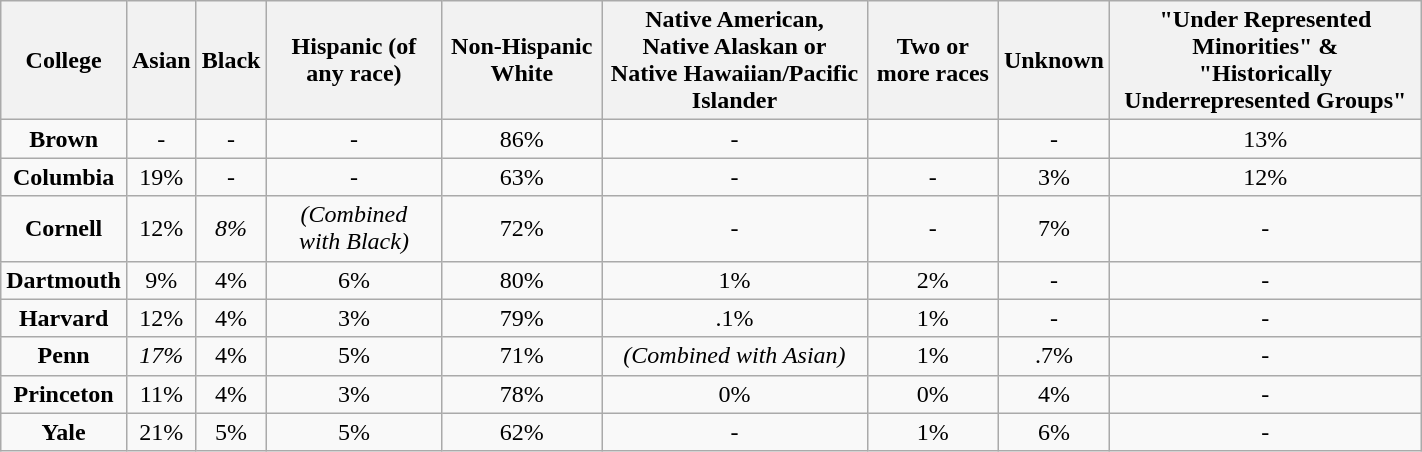<table class="wikitable sortable" style="margin:auto; text-align:center; width:75%">
<tr>
<th>College</th>
<th>Asian</th>
<th>Black</th>
<th>Hispanic (of any race)</th>
<th>Non-Hispanic White</th>
<th><strong>Native American,</strong><br><strong>Native Alaskan or</strong><br><strong>Native Hawaiian/Pacific Islander</strong></th>
<th>Two or more races</th>
<th>Unknown</th>
<th>"Under Represented Minorities" &<br>"Historically Underrepresented Groups"</th>
</tr>
<tr>
<td><strong>Brown</strong></td>
<td>-</td>
<td>-</td>
<td>-</td>
<td>86%</td>
<td>-</td>
<td></td>
<td>-</td>
<td>13%</td>
</tr>
<tr>
<td><strong>Columbia</strong></td>
<td>19%</td>
<td>-</td>
<td>-</td>
<td>63%</td>
<td>-</td>
<td>-</td>
<td>3%</td>
<td>12%</td>
</tr>
<tr>
<td><strong>Cornell</strong></td>
<td>12%</td>
<td><em>8%</em></td>
<td><em>(Combined</em><br><em>with Black)</em></td>
<td>72%</td>
<td>-</td>
<td>-</td>
<td>7%</td>
<td>-</td>
</tr>
<tr>
<td><strong>Dartmouth</strong></td>
<td>9%</td>
<td>4%</td>
<td>6%</td>
<td>80%</td>
<td>1%</td>
<td>2%</td>
<td>-</td>
<td>-</td>
</tr>
<tr>
<td><strong>Harvard</strong></td>
<td>12%</td>
<td>4%</td>
<td>3%</td>
<td>79%</td>
<td>.1%</td>
<td>1%</td>
<td>-</td>
<td>-</td>
</tr>
<tr>
<td><strong>Penn</strong></td>
<td><em>17%</em></td>
<td>4%</td>
<td>5%</td>
<td>71%</td>
<td><em>(Combined with Asian)</em></td>
<td>1%</td>
<td>.7%</td>
<td>-</td>
</tr>
<tr>
<td><strong>Princeton</strong></td>
<td>11%</td>
<td>4%</td>
<td>3%</td>
<td>78%</td>
<td>0%</td>
<td>0%</td>
<td>4%</td>
<td>-</td>
</tr>
<tr>
<td><strong>Yale</strong></td>
<td>21%</td>
<td>5%</td>
<td>5%</td>
<td>62%</td>
<td>-</td>
<td>1%</td>
<td>6%</td>
<td>-</td>
</tr>
</table>
